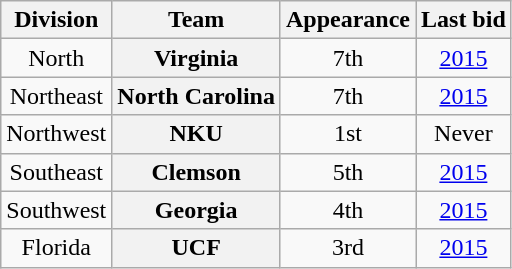<table class="wikitable sortable" style="text-align:center">
<tr>
<th>Division</th>
<th>Team</th>
<th>Appearance</th>
<th>Last bid</th>
</tr>
<tr>
<td>North</td>
<th>Virginia</th>
<td>7th</td>
<td><a href='#'>2015</a></td>
</tr>
<tr>
<td>Northeast</td>
<th>North Carolina</th>
<td>7th</td>
<td><a href='#'>2015</a></td>
</tr>
<tr>
<td>Northwest</td>
<th>NKU</th>
<td>1st</td>
<td>Never</td>
</tr>
<tr>
<td>Southeast</td>
<th>Clemson</th>
<td>5th</td>
<td><a href='#'>2015</a></td>
</tr>
<tr>
<td>Southwest</td>
<th>Georgia</th>
<td>4th</td>
<td><a href='#'>2015</a></td>
</tr>
<tr>
<td>Florida</td>
<th>UCF</th>
<td>3rd</td>
<td><a href='#'>2015</a></td>
</tr>
</table>
